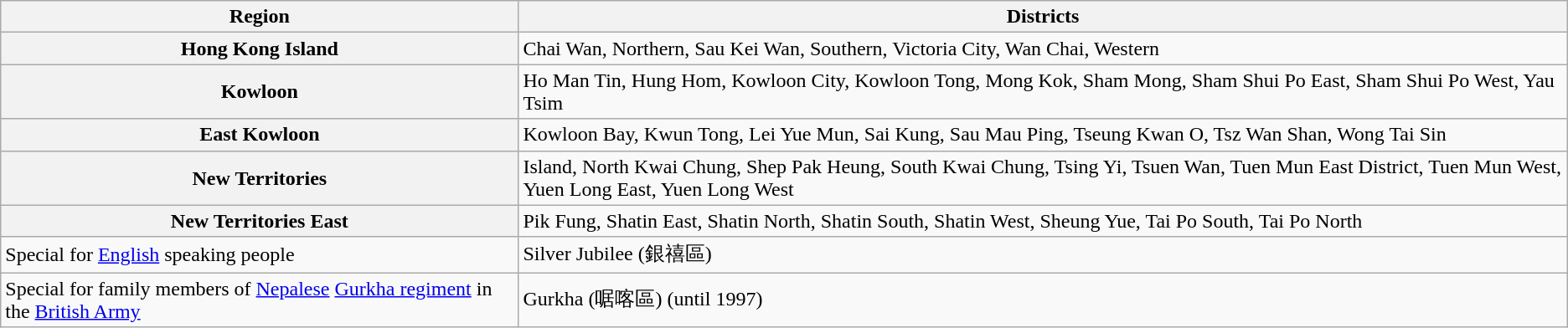<table class = wikitable>
<tr>
<th>Region</th>
<th>Districts</th>
</tr>
<tr>
<th>Hong Kong Island</th>
<td>Chai Wan, Northern, Sau Kei Wan, Southern, Victoria City, Wan Chai, Western</td>
</tr>
<tr>
<th>Kowloon</th>
<td>Ho Man Tin, Hung Hom, Kowloon City, Kowloon Tong, Mong Kok, Sham Mong, Sham Shui Po East, Sham Shui Po West, Yau Tsim</td>
</tr>
<tr>
<th>East Kowloon</th>
<td>Kowloon Bay, Kwun Tong, Lei Yue Mun, Sai Kung, Sau Mau Ping, Tseung Kwan O, Tsz Wan Shan, Wong Tai Sin</td>
</tr>
<tr>
<th>New Territories</th>
<td>Island, North Kwai Chung, Shep Pak Heung, South Kwai Chung, Tsing Yi, Tsuen Wan, Tuen Mun East District, Tuen Mun West, Yuen Long East, Yuen Long West</td>
</tr>
<tr>
<th>New Territories East</th>
<td>Pik Fung, Shatin East, Shatin North, Shatin South, Shatin West, Sheung Yue, Tai Po South, Tai Po North</td>
</tr>
<tr>
<td>Special for <a href='#'>English</a> speaking people</td>
<td>Silver Jubilee (銀禧區)</td>
</tr>
<tr>
<td>Special for family members of <a href='#'>Nepalese</a> <a href='#'>Gurkha regiment</a> in the <a href='#'>British Army</a></td>
<td>Gurkha (啹喀區) (until 1997)</td>
</tr>
</table>
